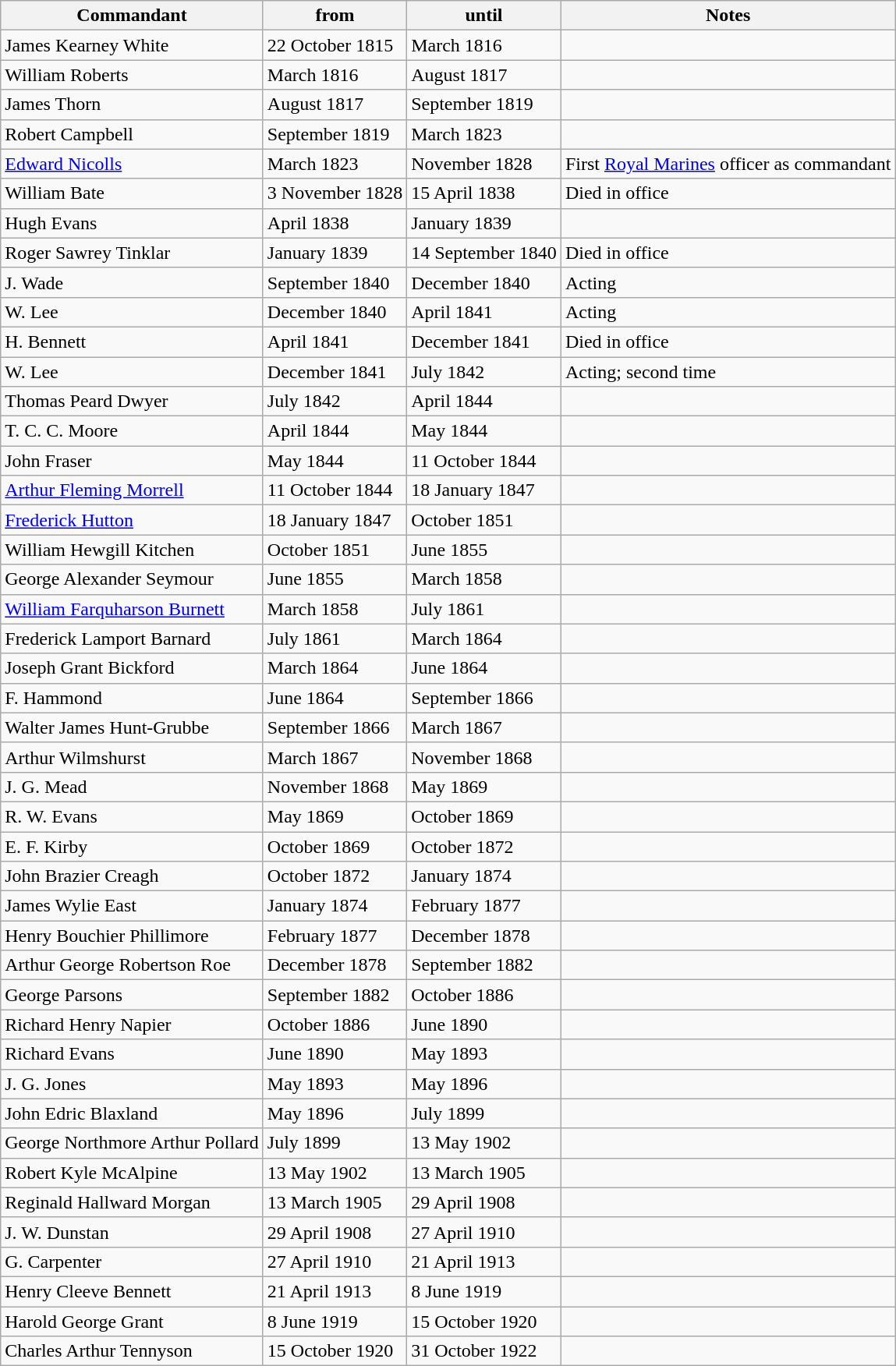<table class="wikitable sortable nowraplinks">
<tr>
<th>Commandant</th>
<th>from</th>
<th>until</th>
<th class="unsortable">Notes</th>
</tr>
<tr>
<td>James Kearney White</td>
<td>22 October 1815</td>
<td>March 1816</td>
<td></td>
</tr>
<tr>
<td>William Roberts</td>
<td>March 1816</td>
<td>August 1817</td>
<td></td>
</tr>
<tr>
<td>James Thorn</td>
<td>August 1817</td>
<td>September 1819</td>
<td></td>
</tr>
<tr>
<td>Robert Campbell</td>
<td>September 1819</td>
<td>March 1823</td>
<td></td>
</tr>
<tr>
<td><a href='#'>Edward Nicolls</a></td>
<td>March 1823</td>
<td>November 1828</td>
<td>First <a href='#'>Royal Marines</a> officer as commandant</td>
</tr>
<tr>
<td>William Bate</td>
<td>3 November 1828</td>
<td>15 April 1838</td>
<td>Died in office</td>
</tr>
<tr>
<td>Hugh Evans</td>
<td>April 1838</td>
<td>January 1839</td>
<td></td>
</tr>
<tr>
<td>Roger Sawrey Tinklar</td>
<td>January 1839</td>
<td>14 September 1840</td>
<td>Died in office</td>
</tr>
<tr>
<td>J. Wade</td>
<td>September 1840</td>
<td>December 1840</td>
<td>Acting</td>
</tr>
<tr>
<td>W. Lee</td>
<td>December 1840</td>
<td>April 1841</td>
<td>Acting</td>
</tr>
<tr>
<td>H. Bennett</td>
<td>April 1841</td>
<td>December 1841</td>
<td>Died in office</td>
</tr>
<tr>
<td>W. Lee</td>
<td>December 1841</td>
<td>July 1842</td>
<td>Acting; second time</td>
</tr>
<tr>
<td>Thomas Peard Dwyer</td>
<td>July 1842</td>
<td>April 1844</td>
<td></td>
</tr>
<tr>
<td>T. C. C. Moore</td>
<td>April 1844</td>
<td>May 1844</td>
<td></td>
</tr>
<tr>
<td>John Fraser</td>
<td>May 1844</td>
<td>11 October 1844</td>
<td></td>
</tr>
<tr>
<td><a href='#'>Arthur Fleming Morrell</a></td>
<td>11 October 1844</td>
<td>18 January 1847</td>
<td></td>
</tr>
<tr>
<td><a href='#'>Frederick Hutton</a></td>
<td>18 January 1847</td>
<td>October 1851</td>
<td></td>
</tr>
<tr>
<td>William Hewgill Kitchen</td>
<td>October 1851</td>
<td>June 1855</td>
<td></td>
</tr>
<tr>
<td>George Alexander Seymour</td>
<td>June 1855</td>
<td>March 1858</td>
<td></td>
</tr>
<tr>
<td><a href='#'>William Farquharson Burnett</a></td>
<td>March 1858</td>
<td>July 1861</td>
<td></td>
</tr>
<tr>
<td>Frederick Lamport Barnard</td>
<td>July 1861</td>
<td>March 1864</td>
<td></td>
</tr>
<tr>
<td>Joseph Grant Bickford</td>
<td>March 1864</td>
<td>June 1864</td>
<td></td>
</tr>
<tr>
<td>F. Hammond</td>
<td>June 1864</td>
<td>September 1866</td>
<td></td>
</tr>
<tr>
<td>Walter James Hunt-Grubbe</td>
<td>September 1866</td>
<td>March 1867</td>
<td></td>
</tr>
<tr>
<td>Arthur Wilmshurst</td>
<td>March 1867</td>
<td>November 1868</td>
<td></td>
</tr>
<tr>
<td>J. G. Mead</td>
<td>November 1868</td>
<td>May 1869</td>
<td></td>
</tr>
<tr>
<td>R. W. Evans</td>
<td>May 1869</td>
<td>October 1869</td>
<td></td>
</tr>
<tr>
<td>E. F. Kirby</td>
<td>October 1869</td>
<td>October 1872</td>
<td></td>
</tr>
<tr>
<td>John Brazier Creagh</td>
<td>October 1872</td>
<td>January 1874</td>
<td></td>
</tr>
<tr>
<td>James Wylie East</td>
<td>January 1874</td>
<td>February 1877</td>
<td></td>
</tr>
<tr>
<td>Henry Bouchier Phillimore</td>
<td>February 1877</td>
<td>December 1878</td>
<td></td>
</tr>
<tr>
<td>Arthur George Robertson Roe</td>
<td>December 1878</td>
<td>September 1882</td>
<td></td>
</tr>
<tr>
<td>George Parsons</td>
<td>September 1882</td>
<td>October 1886</td>
<td></td>
</tr>
<tr>
<td>Richard Henry Napier</td>
<td>October 1886</td>
<td>June 1890</td>
<td></td>
</tr>
<tr>
<td>Richard Evans</td>
<td>June 1890</td>
<td>May 1893</td>
<td></td>
</tr>
<tr>
<td>J. G. Jones</td>
<td>May 1893</td>
<td>May 1896</td>
<td></td>
</tr>
<tr>
<td>John Edric Blaxland</td>
<td>May 1896</td>
<td>July 1899</td>
<td></td>
</tr>
<tr>
<td>George Northmore Arthur Pollard</td>
<td>July 1899</td>
<td>13 May 1902</td>
<td></td>
</tr>
<tr>
<td>Robert Kyle McAlpine</td>
<td>13 May 1902</td>
<td>13 March 1905</td>
<td></td>
</tr>
<tr>
<td>Reginald Hallward Morgan</td>
<td>13 March 1905</td>
<td>29 April 1908</td>
<td></td>
</tr>
<tr>
<td>J. W. Dunstan</td>
<td>29 April 1908</td>
<td>27 April 1910</td>
<td></td>
</tr>
<tr>
<td>G. Carpenter</td>
<td>27 April 1910</td>
<td>21 April 1913</td>
<td></td>
</tr>
<tr>
<td>Henry Cleeve Bennett</td>
<td>21 April 1913</td>
<td>8 June 1919</td>
<td></td>
</tr>
<tr>
<td>Harold George Grant</td>
<td>8 June 1919</td>
<td>15 October 1920</td>
<td></td>
</tr>
<tr>
<td>Charles Arthur Tennyson</td>
<td>15 October 1920</td>
<td>31 October 1922</td>
<td></td>
</tr>
</table>
